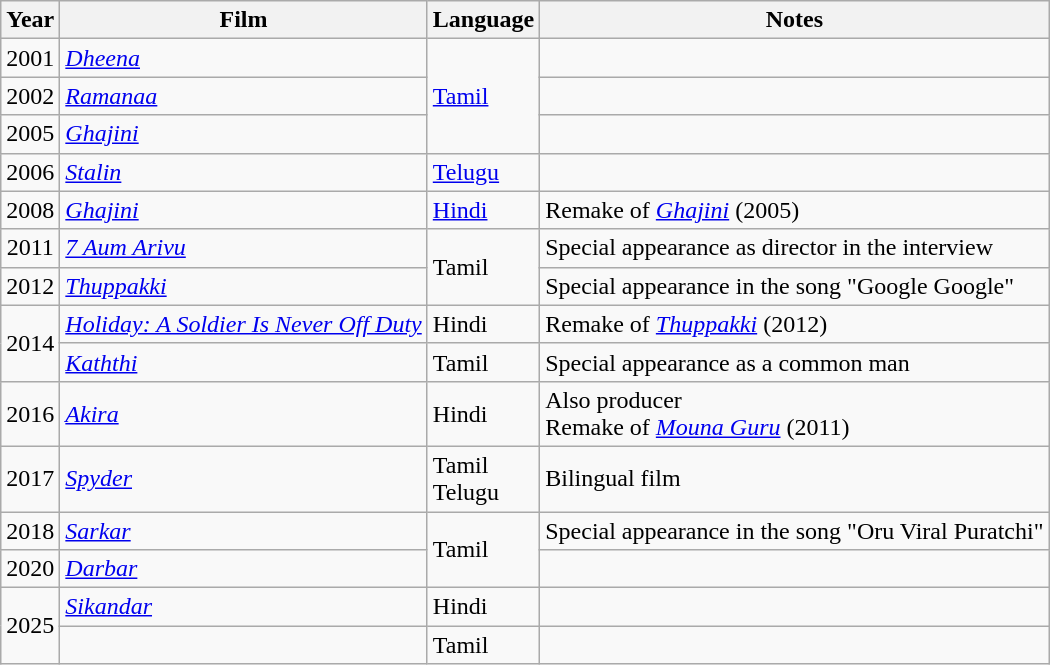<table class="wikitable sortable">
<tr>
<th>Year</th>
<th>Film</th>
<th>Language</th>
<th class="unsortable">Notes</th>
</tr>
<tr>
<td style="text-align:center;">2001</td>
<td><em><a href='#'>Dheena</a></em></td>
<td rowspan="3"><a href='#'>Tamil</a></td>
<td></td>
</tr>
<tr>
<td style="text-align:center;">2002</td>
<td><em><a href='#'>Ramanaa</a></em></td>
<td></td>
</tr>
<tr>
<td style="text-align:center;">2005</td>
<td><em><a href='#'>Ghajini</a></em></td>
<td></td>
</tr>
<tr>
<td style="text-align:center;">2006</td>
<td><em><a href='#'>Stalin</a></em></td>
<td><a href='#'>Telugu</a></td>
<td></td>
</tr>
<tr>
<td style="text-align:center;">2008</td>
<td><em><a href='#'>Ghajini</a></em></td>
<td><a href='#'>Hindi</a></td>
<td>Remake of <em><a href='#'>Ghajini</a></em> (2005)</td>
</tr>
<tr>
<td style="text-align:center;">2011</td>
<td><em><a href='#'>7 Aum Arivu</a></em></td>
<td rowspan="2">Tamil</td>
<td>Special appearance as director in the interview</td>
</tr>
<tr>
<td style="text-align:center;">2012</td>
<td><em><a href='#'>Thuppakki</a></em></td>
<td>Special appearance in the song "Google Google"</td>
</tr>
<tr>
<td style="text-align:center;" rowspan="2">2014</td>
<td><em><a href='#'>Holiday: A Soldier Is Never Off Duty</a></em></td>
<td>Hindi</td>
<td>Remake of <em><a href='#'>Thuppakki</a></em> (2012)</td>
</tr>
<tr>
<td><em><a href='#'>Kaththi</a></em></td>
<td>Tamil</td>
<td>Special appearance as a common man</td>
</tr>
<tr>
<td style="text-align:center;">2016</td>
<td><em><a href='#'>Akira</a></em></td>
<td>Hindi</td>
<td>Also producer<br>Remake of <em><a href='#'>Mouna Guru</a></em> (2011)</td>
</tr>
<tr>
<td style="text-align:center;">2017</td>
<td><em><a href='#'>Spyder</a></em></td>
<td>Tamil<br>Telugu</td>
<td>Bilingual film</td>
</tr>
<tr>
<td style="text-align:center;">2018</td>
<td><em><a href='#'>Sarkar</a></em></td>
<td rowspan="2">Tamil</td>
<td>Special appearance in the song "Oru Viral Puratchi"</td>
</tr>
<tr>
<td style="text-align:center;">2020</td>
<td><em><a href='#'>Darbar</a></em></td>
<td></td>
</tr>
<tr>
<td rowspan="2" style="text-align:center;">2025</td>
<td><em><a href='#'>Sikandar</a></em></td>
<td>Hindi</td>
<td></td>
</tr>
<tr>
<td></td>
<td>Tamil</td>
<td></td>
</tr>
</table>
